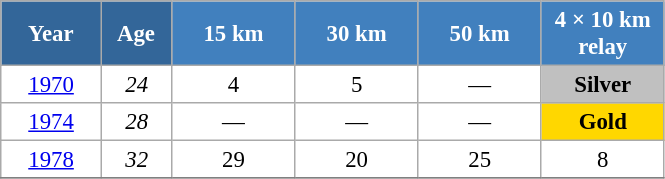<table class="wikitable" style="font-size:95%; text-align:center; border:grey solid 1px; border-collapse:collapse; background:#ffffff;">
<tr>
<th style="background-color:#369; color:white; width:60px;"> Year </th>
<th style="background-color:#369; color:white; width:40px;"> Age </th>
<th style="background-color:#4180be; color:white; width:75px;"> 15 km </th>
<th style="background-color:#4180be; color:white; width:75px;"> 30 km </th>
<th style="background-color:#4180be; color:white; width:75px;"> 50 km </th>
<th style="background-color:#4180be; color:white; width:75px;"> 4 × 10 km <br> relay </th>
</tr>
<tr>
<td><a href='#'>1970</a></td>
<td><em>24</em></td>
<td>4</td>
<td>5</td>
<td>—</td>
<td style="background:silver;"><strong>Silver</strong></td>
</tr>
<tr>
<td><a href='#'>1974</a></td>
<td><em>28</em></td>
<td>—</td>
<td>—</td>
<td>—</td>
<td style="background:gold;"><strong>Gold</strong></td>
</tr>
<tr>
<td><a href='#'>1978</a></td>
<td><em>32</em></td>
<td>29</td>
<td>20</td>
<td>25</td>
<td>8</td>
</tr>
<tr>
</tr>
</table>
